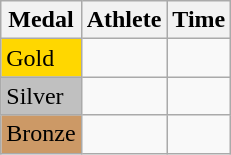<table class="wikitable">
<tr>
<th>Medal</th>
<th>Athlete</th>
<th>Time</th>
</tr>
<tr>
<td bgcolor="gold">Gold</td>
<td></td>
<td></td>
</tr>
<tr>
<td bgcolor="silver">Silver</td>
<td></td>
<td></td>
</tr>
<tr>
<td bgcolor="CC9966">Bronze</td>
<td></td>
<td></td>
</tr>
</table>
